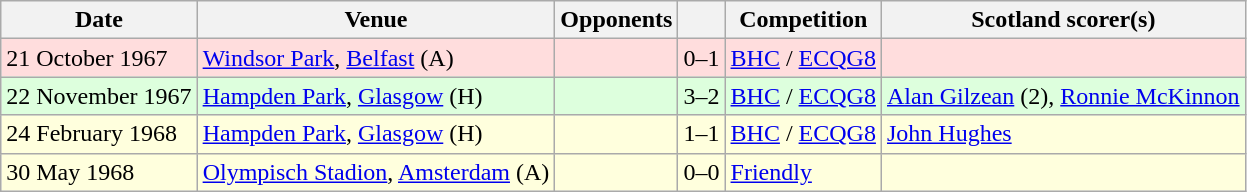<table class="wikitable">
<tr>
<th>Date</th>
<th>Venue</th>
<th>Opponents</th>
<th></th>
<th>Competition</th>
<th>Scotland scorer(s)</th>
</tr>
<tr bgcolor=#ffdddd>
<td>21 October 1967</td>
<td><a href='#'>Windsor Park</a>, <a href='#'>Belfast</a> (A)</td>
<td></td>
<td align=center>0–1</td>
<td><a href='#'>BHC</a> / <a href='#'>ECQG8</a></td>
<td></td>
</tr>
<tr bgcolor=#ddffdd>
<td>22 November 1967</td>
<td><a href='#'>Hampden Park</a>, <a href='#'>Glasgow</a> (H)</td>
<td></td>
<td align=center>3–2</td>
<td><a href='#'>BHC</a> / <a href='#'>ECQG8</a></td>
<td><a href='#'>Alan Gilzean</a> (2), <a href='#'>Ronnie McKinnon</a></td>
</tr>
<tr bgcolor=#ffffdd>
<td>24 February 1968</td>
<td><a href='#'>Hampden Park</a>, <a href='#'>Glasgow</a> (H)</td>
<td></td>
<td align=center>1–1</td>
<td><a href='#'>BHC</a> / <a href='#'>ECQG8</a></td>
<td><a href='#'>John Hughes</a></td>
</tr>
<tr bgcolor=#ffffdd>
<td>30 May 1968</td>
<td><a href='#'>Olympisch Stadion</a>, <a href='#'>Amsterdam</a> (A)</td>
<td></td>
<td align=center>0–0</td>
<td><a href='#'>Friendly</a></td>
<td></td>
</tr>
</table>
